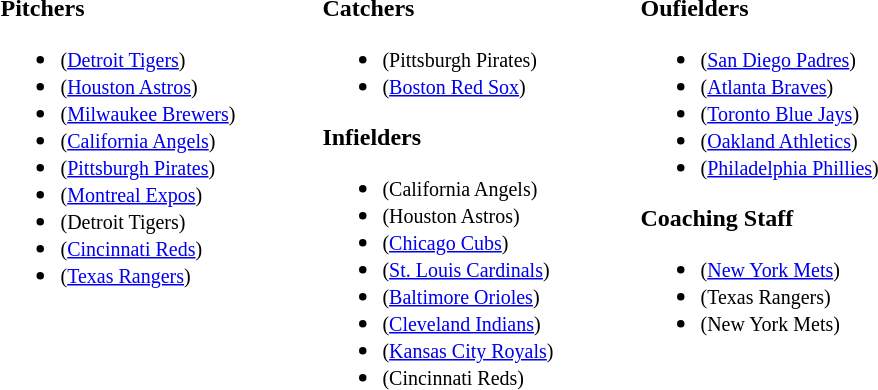<table>
<tr>
<td valign="top"><br><strong>Pitchers</strong><ul><li> <small>(<a href='#'>Detroit Tigers</a>)</small></li><li> <small>(<a href='#'>Houston Astros</a>)</small></li><li> <small>(<a href='#'>Milwaukee Brewers</a>)</small></li><li> <small>(<a href='#'>California Angels</a>)</small></li><li> <small>(<a href='#'>Pittsburgh Pirates</a>)</small></li><li> <small>(<a href='#'>Montreal Expos</a>)</small></li><li> <small>(Detroit Tigers)</small></li><li> <small>(<a href='#'>Cincinnati Reds</a>)</small></li><li> <small>(<a href='#'>Texas Rangers</a>)</small></li></ul></td>
<td width="50"> </td>
<td valign="top"><br><strong>Catchers</strong><ul><li> <small>(Pittsburgh Pirates)</small></li><li> <small>(<a href='#'>Boston Red Sox</a>)</small></li></ul><strong>Infielders</strong><ul><li> <small>(California Angels)</small></li><li> <small>(Houston Astros)</small></li><li> <small>(<a href='#'>Chicago Cubs</a>)</small></li><li> <small>(<a href='#'>St. Louis Cardinals</a>)</small></li><li> <small>(<a href='#'>Baltimore Orioles</a>)</small></li><li> <small>(<a href='#'>Cleveland Indians</a>)</small></li><li> <small>(<a href='#'>Kansas City Royals</a>)</small></li><li> <small>(Cincinnati Reds)</small></li></ul></td>
<td width="50"> </td>
<td valign="top"><br><strong>Oufielders</strong><ul><li> <small>(<a href='#'>San Diego Padres</a>)</small></li><li> <small>(<a href='#'>Atlanta Braves</a>)</small></li><li> <small>(<a href='#'>Toronto Blue Jays</a>)</small></li><li> <small>(<a href='#'>Oakland Athletics</a>)</small></li><li> <small>(<a href='#'>Philadelphia Phillies</a>)</small></li></ul><strong>Coaching Staff</strong><ul><li> <small>(<a href='#'>New York Mets</a>)</small></li><li> <small>(Texas Rangers)</small></li><li> <small>(New York Mets)</small></li></ul></td>
</tr>
</table>
